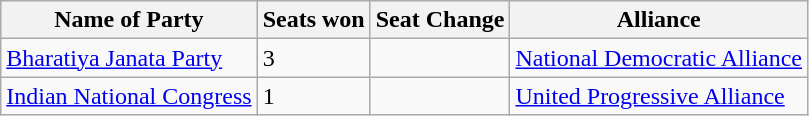<table class="wikitable sortable">
<tr>
<th>Name of Party</th>
<th>Seats won</th>
<th>Seat Change</th>
<th>Alliance</th>
</tr>
<tr>
<td><a href='#'>Bharatiya Janata Party</a></td>
<td>3</td>
<td></td>
<td><a href='#'>National Democratic Alliance</a></td>
</tr>
<tr>
<td><a href='#'>Indian National Congress</a></td>
<td>1</td>
<td></td>
<td><a href='#'>United Progressive Alliance</a></td>
</tr>
</table>
